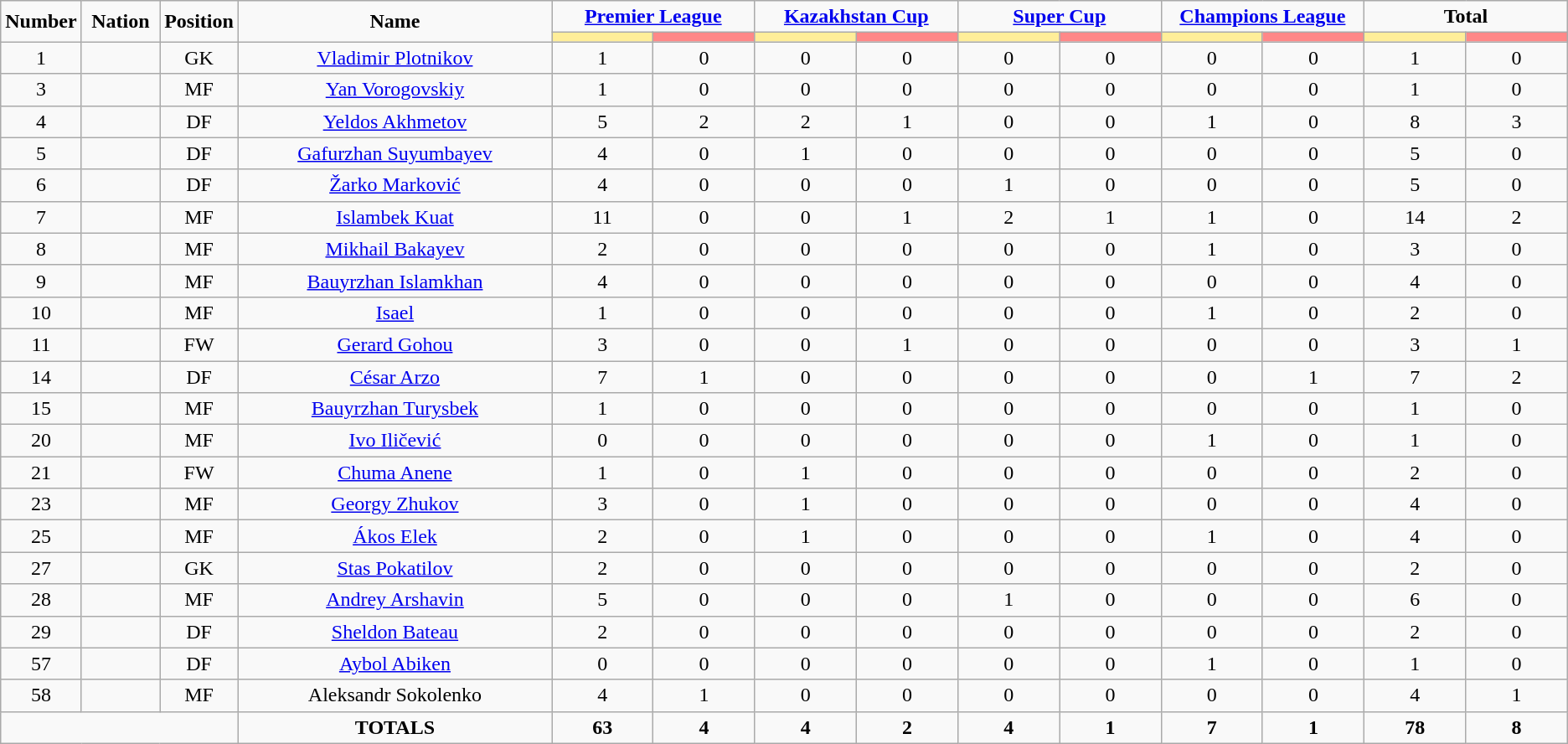<table class="wikitable" style="text-align:center;">
<tr>
<td rowspan="2"  style="width:5%; text-align:center;"><strong>Number</strong></td>
<td rowspan="2"  style="width:5%; text-align:center;"><strong>Nation</strong></td>
<td rowspan="2"  style="width:5%; text-align:center;"><strong>Position</strong></td>
<td rowspan="2"  style="width:20%; text-align:center;"><strong>Name</strong></td>
<td colspan="2" style="text-align:center;"><strong><a href='#'>Premier League</a></strong></td>
<td colspan="2" style="text-align:center;"><strong><a href='#'>Kazakhstan Cup</a></strong></td>
<td colspan="2" style="text-align:center;"><strong><a href='#'>Super Cup</a></strong></td>
<td colspan="2" style="text-align:center;"><strong><a href='#'>Champions League</a></strong></td>
<td colspan="2" style="text-align:center;"><strong>Total</strong></td>
</tr>
<tr>
<th style="width:60px; background:#fe9;"></th>
<th style="width:60px; background:#ff8888;"></th>
<th style="width:60px; background:#fe9;"></th>
<th style="width:60px; background:#ff8888;"></th>
<th style="width:60px; background:#fe9;"></th>
<th style="width:60px; background:#ff8888;"></th>
<th style="width:60px; background:#fe9;"></th>
<th style="width:60px; background:#ff8888;"></th>
<th style="width:60px; background:#fe9;"></th>
<th style="width:60px; background:#ff8888;"></th>
</tr>
<tr>
<td>1</td>
<td></td>
<td>GK</td>
<td><a href='#'>Vladimir Plotnikov</a></td>
<td>1</td>
<td>0</td>
<td>0</td>
<td>0</td>
<td>0</td>
<td>0</td>
<td>0</td>
<td>0</td>
<td>1</td>
<td>0</td>
</tr>
<tr>
<td>3</td>
<td></td>
<td>MF</td>
<td><a href='#'>Yan Vorogovskiy</a></td>
<td>1</td>
<td>0</td>
<td>0</td>
<td>0</td>
<td>0</td>
<td>0</td>
<td>0</td>
<td>0</td>
<td>1</td>
<td>0</td>
</tr>
<tr>
<td>4</td>
<td></td>
<td>DF</td>
<td><a href='#'>Yeldos Akhmetov</a></td>
<td>5</td>
<td>2</td>
<td>2</td>
<td>1</td>
<td>0</td>
<td>0</td>
<td>1</td>
<td>0</td>
<td>8</td>
<td>3</td>
</tr>
<tr>
<td>5</td>
<td></td>
<td>DF</td>
<td><a href='#'>Gafurzhan Suyumbayev</a></td>
<td>4</td>
<td>0</td>
<td>1</td>
<td>0</td>
<td>0</td>
<td>0</td>
<td>0</td>
<td>0</td>
<td>5</td>
<td>0</td>
</tr>
<tr>
<td>6</td>
<td></td>
<td>DF</td>
<td><a href='#'>Žarko Marković</a></td>
<td>4</td>
<td>0</td>
<td>0</td>
<td>0</td>
<td>1</td>
<td>0</td>
<td>0</td>
<td>0</td>
<td>5</td>
<td>0</td>
</tr>
<tr>
<td>7</td>
<td></td>
<td>MF</td>
<td><a href='#'>Islambek Kuat</a></td>
<td>11</td>
<td>0</td>
<td>0</td>
<td>1</td>
<td>2</td>
<td>1</td>
<td>1</td>
<td>0</td>
<td>14</td>
<td>2</td>
</tr>
<tr>
<td>8</td>
<td></td>
<td>MF</td>
<td><a href='#'>Mikhail Bakayev</a></td>
<td>2</td>
<td>0</td>
<td>0</td>
<td>0</td>
<td>0</td>
<td>0</td>
<td>1</td>
<td>0</td>
<td>3</td>
<td>0</td>
</tr>
<tr>
<td>9</td>
<td></td>
<td>MF</td>
<td><a href='#'>Bauyrzhan Islamkhan</a></td>
<td>4</td>
<td>0</td>
<td>0</td>
<td>0</td>
<td>0</td>
<td>0</td>
<td>0</td>
<td>0</td>
<td>4</td>
<td>0</td>
</tr>
<tr>
<td>10</td>
<td></td>
<td>MF</td>
<td><a href='#'>Isael</a></td>
<td>1</td>
<td>0</td>
<td>0</td>
<td>0</td>
<td>0</td>
<td>0</td>
<td>1</td>
<td>0</td>
<td>2</td>
<td>0</td>
</tr>
<tr>
<td>11</td>
<td></td>
<td>FW</td>
<td><a href='#'>Gerard Gohou</a></td>
<td>3</td>
<td>0</td>
<td>0</td>
<td>1</td>
<td>0</td>
<td>0</td>
<td>0</td>
<td>0</td>
<td>3</td>
<td>1</td>
</tr>
<tr>
<td>14</td>
<td></td>
<td>DF</td>
<td><a href='#'>César Arzo</a></td>
<td>7</td>
<td>1</td>
<td>0</td>
<td>0</td>
<td>0</td>
<td>0</td>
<td>0</td>
<td>1</td>
<td>7</td>
<td>2</td>
</tr>
<tr>
<td>15</td>
<td></td>
<td>MF</td>
<td><a href='#'>Bauyrzhan Turysbek</a></td>
<td>1</td>
<td>0</td>
<td>0</td>
<td>0</td>
<td>0</td>
<td>0</td>
<td>0</td>
<td>0</td>
<td>1</td>
<td>0</td>
</tr>
<tr>
<td>20</td>
<td></td>
<td>MF</td>
<td><a href='#'>Ivo Iličević</a></td>
<td>0</td>
<td>0</td>
<td>0</td>
<td>0</td>
<td>0</td>
<td>0</td>
<td>1</td>
<td>0</td>
<td>1</td>
<td>0</td>
</tr>
<tr>
<td>21</td>
<td></td>
<td>FW</td>
<td><a href='#'>Chuma Anene</a></td>
<td>1</td>
<td>0</td>
<td>1</td>
<td>0</td>
<td>0</td>
<td>0</td>
<td>0</td>
<td>0</td>
<td>2</td>
<td>0</td>
</tr>
<tr>
<td>23</td>
<td></td>
<td>MF</td>
<td><a href='#'>Georgy Zhukov</a></td>
<td>3</td>
<td>0</td>
<td>1</td>
<td>0</td>
<td>0</td>
<td>0</td>
<td>0</td>
<td>0</td>
<td>4</td>
<td>0</td>
</tr>
<tr>
<td>25</td>
<td></td>
<td>MF</td>
<td><a href='#'>Ákos Elek</a></td>
<td>2</td>
<td>0</td>
<td>1</td>
<td>0</td>
<td>0</td>
<td>0</td>
<td>1</td>
<td>0</td>
<td>4</td>
<td>0</td>
</tr>
<tr>
<td>27</td>
<td></td>
<td>GK</td>
<td><a href='#'>Stas Pokatilov</a></td>
<td>2</td>
<td>0</td>
<td>0</td>
<td>0</td>
<td>0</td>
<td>0</td>
<td>0</td>
<td>0</td>
<td>2</td>
<td>0</td>
</tr>
<tr>
<td>28</td>
<td></td>
<td>MF</td>
<td><a href='#'>Andrey Arshavin</a></td>
<td>5</td>
<td>0</td>
<td>0</td>
<td>0</td>
<td>1</td>
<td>0</td>
<td>0</td>
<td>0</td>
<td>6</td>
<td>0</td>
</tr>
<tr>
<td>29</td>
<td></td>
<td>DF</td>
<td><a href='#'>Sheldon Bateau</a></td>
<td>2</td>
<td>0</td>
<td>0</td>
<td>0</td>
<td>0</td>
<td>0</td>
<td>0</td>
<td>0</td>
<td>2</td>
<td>0</td>
</tr>
<tr>
<td>57</td>
<td></td>
<td>DF</td>
<td><a href='#'>Aybol Abiken</a></td>
<td>0</td>
<td>0</td>
<td>0</td>
<td>0</td>
<td>0</td>
<td>0</td>
<td>1</td>
<td>0</td>
<td>1</td>
<td>0</td>
</tr>
<tr>
<td>58</td>
<td></td>
<td>MF</td>
<td>Aleksandr Sokolenko</td>
<td>4</td>
<td>1</td>
<td>0</td>
<td>0</td>
<td>0</td>
<td>0</td>
<td>0</td>
<td>0</td>
<td>4</td>
<td>1</td>
</tr>
<tr>
<td colspan="3"></td>
<td><strong>TOTALS</strong></td>
<td><strong>63</strong></td>
<td><strong>4</strong></td>
<td><strong>4</strong></td>
<td><strong>2</strong></td>
<td><strong>4</strong></td>
<td><strong>1</strong></td>
<td><strong>7</strong></td>
<td><strong>1</strong></td>
<td><strong>78</strong></td>
<td><strong>8</strong></td>
</tr>
</table>
